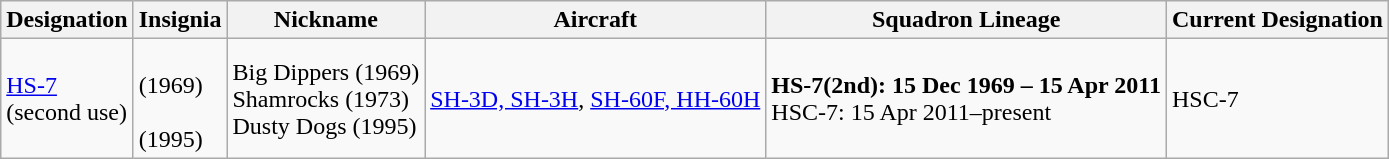<table class="wikitable">
<tr>
<th>Designation</th>
<th>Insignia</th>
<th>Nickname</th>
<th>Aircraft</th>
<th>Squadron Lineage</th>
<th>Current Designation</th>
</tr>
<tr>
<td><a href='#'>HS-7</a><br>(second use)</td>
<td><br>(1969)<br><br>(1995)</td>
<td>Big Dippers (1969)<br>Shamrocks (1973)<br>Dusty Dogs (1995)</td>
<td><a href='#'>SH-3D, SH-3H</a>, <a href='#'>SH-60F, HH-60H</a></td>
<td style="white-space: nowrap;"><strong>HS-7(2nd): 15 Dec 1969 – 15 Apr 2011</strong><br>HSC-7: 15 Apr 2011–present</td>
<td>HSC-7</td>
</tr>
</table>
